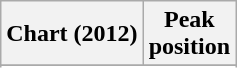<table class="wikitable sortable plainrowheaders" style="text-align:center">
<tr>
<th scope="col">Chart (2012)</th>
<th scope="col">Peak<br>position</th>
</tr>
<tr>
</tr>
<tr>
</tr>
<tr>
</tr>
</table>
